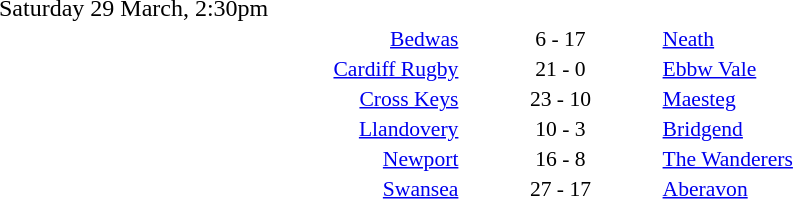<table style="width:70%;" cellspacing="1">
<tr>
<th width=35%></th>
<th width=15%></th>
<th></th>
</tr>
<tr>
<td>Saturday 29 March, 2:30pm</td>
</tr>
<tr style=font-size:90%>
<td align=right><a href='#'>Bedwas</a></td>
<td align=center>6 - 17</td>
<td><a href='#'>Neath</a></td>
</tr>
<tr style=font-size:90%>
<td align=right><a href='#'>Cardiff Rugby</a></td>
<td align=center>21 - 0</td>
<td><a href='#'>Ebbw Vale</a></td>
</tr>
<tr style=font-size:90%>
<td align=right><a href='#'>Cross Keys</a></td>
<td align=center>23 - 10</td>
<td><a href='#'>Maesteg</a></td>
</tr>
<tr style=font-size:90%>
<td align=right><a href='#'>Llandovery</a></td>
<td align=center>10 - 3</td>
<td><a href='#'>Bridgend</a></td>
</tr>
<tr style=font-size:90%>
<td align=right><a href='#'>Newport</a></td>
<td align=center>16 - 8</td>
<td><a href='#'>The Wanderers</a></td>
</tr>
<tr style=font-size:90%>
<td align=right><a href='#'>Swansea</a></td>
<td align=center>27 - 17</td>
<td><a href='#'>Aberavon</a></td>
</tr>
</table>
